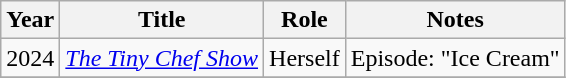<table class="wikitable sortable">
<tr>
<th>Year</th>
<th>Title</th>
<th>Role</th>
<th class="unsortable">Notes</th>
</tr>
<tr>
<td>2024</td>
<td><em><a href='#'>The Tiny Chef Show</a></em></td>
<td>Herself</td>
<td>Episode: "Ice Cream"</td>
</tr>
<tr>
</tr>
</table>
